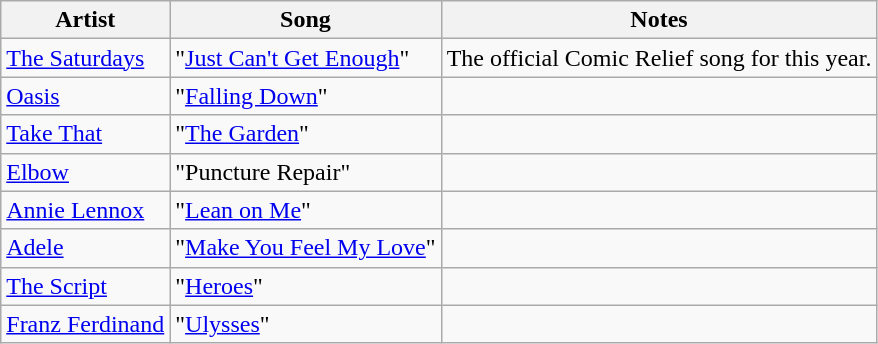<table class="wikitable">
<tr>
<th>Artist</th>
<th>Song</th>
<th>Notes</th>
</tr>
<tr>
<td><a href='#'>The Saturdays</a></td>
<td>"<a href='#'>Just Can't Get Enough</a>"</td>
<td>The official Comic Relief song for this year.</td>
</tr>
<tr>
<td><a href='#'>Oasis</a></td>
<td>"<a href='#'>Falling Down</a>"</td>
<td></td>
</tr>
<tr>
<td><a href='#'>Take That</a></td>
<td>"<a href='#'>The Garden</a>"</td>
<td></td>
</tr>
<tr>
<td><a href='#'>Elbow</a></td>
<td>"Puncture Repair"</td>
<td></td>
</tr>
<tr>
<td><a href='#'>Annie Lennox</a></td>
<td>"<a href='#'>Lean on Me</a>"</td>
<td></td>
</tr>
<tr>
<td><a href='#'>Adele</a></td>
<td>"<a href='#'>Make You Feel My Love</a>"</td>
<td></td>
</tr>
<tr>
<td><a href='#'>The Script</a></td>
<td>"<a href='#'>Heroes</a>"</td>
<td></td>
</tr>
<tr>
<td><a href='#'>Franz Ferdinand</a></td>
<td>"<a href='#'>Ulysses</a>"</td>
<td></td>
</tr>
</table>
